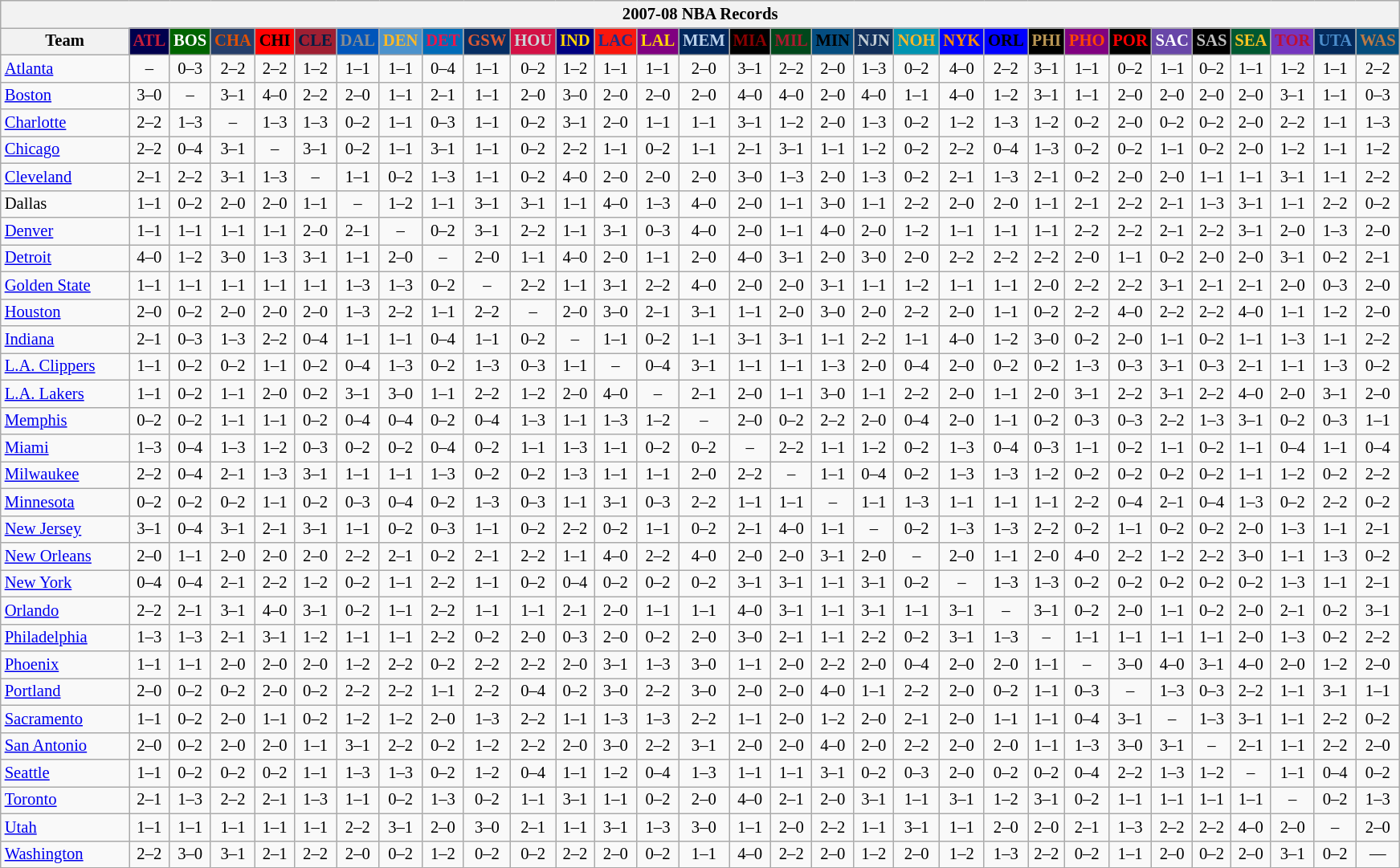<table class="wikitable" style="font-size:86%; text-align:center;">
<tr>
<th colspan=31>2007-08 NBA Records</th>
</tr>
<tr>
<th width=100>Team</th>
<th style="background:#00004d;color:#C41E3a;width=35">ATL</th>
<th style="background:#006400;color:#FFFFFF;width=35">BOS</th>
<th style="background:#253E6A;color:#DF5106;width=35">CHA</th>
<th style="background:#FF0000;color:#000000;width=35">CHI</th>
<th style="background:#9F1F32;color:#001D43;width=35">CLE</th>
<th style="background:#0055BA;color:#898D8F;width=35">DAL</th>
<th style="background:#4C92CC;color:#FDB827;width=35">DEN</th>
<th style="background:#006BB7;color:#ED164B;width=35">DET</th>
<th style="background:#072E63;color:#DC5A34;width=35">GSW</th>
<th style="background:#D31145;color:#CBD4D8;width=35">HOU</th>
<th style="background:#000080;color:#FFD700;width=35">IND</th>
<th style="background:#F9160D;color:#1A2E8B;width=35">LAC</th>
<th style="background:#800080;color:#FFD700;width=35">LAL</th>
<th style="background:#00265B;color:#BAD1EB;width=35">MEM</th>
<th style="background:#000000;color:#8B0000;width=35">MIA</th>
<th style="background:#00471B;color:#AC1A2F;width=35">MIL</th>
<th style="background:#044D80;color:#000000;width=35">MIN</th>
<th style="background:#12305B;color:#C4CED4;width=35">NJN</th>
<th style="background:#0093B1;color:#FDB827;width=35">NOH</th>
<th style="background:#0000FF;color:#FF8C00;width=35">NYK</th>
<th style="background:#0000FF;color:#000000;width=35">ORL</th>
<th style="background:#000000;color:#BB9754;width=35">PHI</th>
<th style="background:#800080;color:#FF4500;width=35">PHO</th>
<th style="background:#000000;color:#FF0000;width=35">POR</th>
<th style="background:#6846A8;color:#FFFFFF;width=35">SAC</th>
<th style="background:#000000;color:#C0C0C0;width=35">SAS</th>
<th style="background:#005831;color:#FFC322;width=35">SEA</th>
<th style="background:#7436BF;color:#BE0F34;width=35">TOR</th>
<th style="background:#042A5C;color:#4C8ECC;width=35">UTA</th>
<th style="background:#044D7D;color:#BC7A44;width=35">WAS</th>
</tr>
<tr>
<td style="text-align:left;"><a href='#'>Atlanta</a></td>
<td>–</td>
<td>0–3</td>
<td>2–2</td>
<td>2–2</td>
<td>1–2</td>
<td>1–1</td>
<td>1–1</td>
<td>0–4</td>
<td>1–1</td>
<td>0–2</td>
<td>1–2</td>
<td>1–1</td>
<td>1–1</td>
<td>2–0</td>
<td>3–1</td>
<td>2–2</td>
<td>2–0</td>
<td>1–3</td>
<td>0–2</td>
<td>4–0</td>
<td>2–2</td>
<td>3–1</td>
<td>1–1</td>
<td>0–2</td>
<td>1–1</td>
<td>0–2</td>
<td>1–1</td>
<td>1–2</td>
<td>1–1</td>
<td>2–2</td>
</tr>
<tr>
<td style="text-align:left;"><a href='#'>Boston</a></td>
<td>3–0</td>
<td>–</td>
<td>3–1</td>
<td>4–0</td>
<td>2–2</td>
<td>2–0</td>
<td>1–1</td>
<td>2–1</td>
<td>1–1</td>
<td>2–0</td>
<td>3–0</td>
<td>2–0</td>
<td>2–0</td>
<td>2–0</td>
<td>4–0</td>
<td>4–0</td>
<td>2–0</td>
<td>4–0</td>
<td>1–1</td>
<td>4–0</td>
<td>1–2</td>
<td>3–1</td>
<td>1–1</td>
<td>2–0</td>
<td>2–0</td>
<td>2–0</td>
<td>2–0</td>
<td>3–1</td>
<td>1–1</td>
<td>0–3</td>
</tr>
<tr>
<td style="text-align:left;"><a href='#'>Charlotte</a></td>
<td>2–2</td>
<td>1–3</td>
<td>–</td>
<td>1–3</td>
<td>1–3</td>
<td>0–2</td>
<td>1–1</td>
<td>0–3</td>
<td>1–1</td>
<td>0–2</td>
<td>3–1</td>
<td>2–0</td>
<td>1–1</td>
<td>1–1</td>
<td>3–1</td>
<td>1–2</td>
<td>2–0</td>
<td>1–3</td>
<td>0–2</td>
<td>1–2</td>
<td>1–3</td>
<td>1–2</td>
<td>0–2</td>
<td>2–0</td>
<td>0–2</td>
<td>0–2</td>
<td>2–0</td>
<td>2–2</td>
<td>1–1</td>
<td>1–3</td>
</tr>
<tr>
<td style="text-align:left;"><a href='#'>Chicago</a></td>
<td>2–2</td>
<td>0–4</td>
<td>3–1</td>
<td>–</td>
<td>3–1</td>
<td>0–2</td>
<td>1–1</td>
<td>3–1</td>
<td>1–1</td>
<td>0–2</td>
<td>2–2</td>
<td>1–1</td>
<td>0–2</td>
<td>1–1</td>
<td>2–1</td>
<td>3–1</td>
<td>1–1</td>
<td>1–2</td>
<td>0–2</td>
<td>2–2</td>
<td>0–4</td>
<td>1–3</td>
<td>0–2</td>
<td>0–2</td>
<td>1–1</td>
<td>0–2</td>
<td>2–0</td>
<td>1–2</td>
<td>1–1</td>
<td>1–2</td>
</tr>
<tr>
<td style="text-align:left;"><a href='#'>Cleveland</a></td>
<td>2–1</td>
<td>2–2</td>
<td>3–1</td>
<td>1–3</td>
<td>–</td>
<td>1–1</td>
<td>0–2</td>
<td>1–3</td>
<td>1–1</td>
<td>0–2</td>
<td>4–0</td>
<td>2–0</td>
<td>2–0</td>
<td>2–0</td>
<td>3–0</td>
<td>1–3</td>
<td>2–0</td>
<td>1–3</td>
<td>0–2</td>
<td>2–1</td>
<td>1–3</td>
<td>2–1</td>
<td>0–2</td>
<td>2–0</td>
<td>2–0</td>
<td>1–1</td>
<td>1–1</td>
<td>3–1</td>
<td>1–1</td>
<td>2–2</td>
</tr>
<tr>
<td style="text-align:left;">Dallas</td>
<td>1–1</td>
<td>0–2</td>
<td>2–0</td>
<td>2–0</td>
<td>1–1</td>
<td>–</td>
<td>1–2</td>
<td>1–1</td>
<td>3–1</td>
<td>3–1</td>
<td>1–1</td>
<td>4–0</td>
<td>1–3</td>
<td>4–0</td>
<td>2–0</td>
<td>1–1</td>
<td>3–0</td>
<td>1–1</td>
<td>2–2</td>
<td>2–0</td>
<td>2–0</td>
<td>1–1</td>
<td>2–1</td>
<td>2–2</td>
<td>2–1</td>
<td>1–3</td>
<td>3–1</td>
<td>1–1</td>
<td>2–2</td>
<td>0–2</td>
</tr>
<tr>
<td style="text-align:left;"><a href='#'>Denver</a></td>
<td>1–1</td>
<td>1–1</td>
<td>1–1</td>
<td>1–1</td>
<td>2–0</td>
<td>2–1</td>
<td>–</td>
<td>0–2</td>
<td>3–1</td>
<td>2–2</td>
<td>1–1</td>
<td>3–1</td>
<td>0–3</td>
<td>4–0</td>
<td>2–0</td>
<td>1–1</td>
<td>4–0</td>
<td>2–0</td>
<td>1–2</td>
<td>1–1</td>
<td>1–1</td>
<td>1–1</td>
<td>2–2</td>
<td>2–2</td>
<td>2–1</td>
<td>2–2</td>
<td>3–1</td>
<td>2–0</td>
<td>1–3</td>
<td>2–0</td>
</tr>
<tr>
<td style="text-align:left;"><a href='#'>Detroit</a></td>
<td>4–0</td>
<td>1–2</td>
<td>3–0</td>
<td>1–3</td>
<td>3–1</td>
<td>1–1</td>
<td>2–0</td>
<td>–</td>
<td>2–0</td>
<td>1–1</td>
<td>4–0</td>
<td>2–0</td>
<td>1–1</td>
<td>2–0</td>
<td>4–0</td>
<td>3–1</td>
<td>2–0</td>
<td>3–0</td>
<td>2–0</td>
<td>2–2</td>
<td>2–2</td>
<td>2–2</td>
<td>2–0</td>
<td>1–1</td>
<td>0–2</td>
<td>2–0</td>
<td>2–0</td>
<td>3–1</td>
<td>0–2</td>
<td>2–1</td>
</tr>
<tr>
<td style="text-align:left;"><a href='#'>Golden State</a></td>
<td>1–1</td>
<td>1–1</td>
<td>1–1</td>
<td>1–1</td>
<td>1–1</td>
<td>1–3</td>
<td>1–3</td>
<td>0–2</td>
<td>–</td>
<td>2–2</td>
<td>1–1</td>
<td>3–1</td>
<td>2–2</td>
<td>4–0</td>
<td>2–0</td>
<td>2–0</td>
<td>3–1</td>
<td>1–1</td>
<td>1–2</td>
<td>1–1</td>
<td>1–1</td>
<td>2–0</td>
<td>2–2</td>
<td>2–2</td>
<td>3–1</td>
<td>2–1</td>
<td>2–1</td>
<td>2–0</td>
<td>0–3</td>
<td>2–0</td>
</tr>
<tr>
<td style="text-align:left;"><a href='#'>Houston</a></td>
<td>2–0</td>
<td>0–2</td>
<td>2–0</td>
<td>2–0</td>
<td>2–0</td>
<td>1–3</td>
<td>2–2</td>
<td>1–1</td>
<td>2–2</td>
<td>–</td>
<td>2–0</td>
<td>3–0</td>
<td>2–1</td>
<td>3–1</td>
<td>1–1</td>
<td>2–0</td>
<td>3–0</td>
<td>2–0</td>
<td>2–2</td>
<td>2–0</td>
<td>1–1</td>
<td>0–2</td>
<td>2–2</td>
<td>4–0</td>
<td>2–2</td>
<td>2–2</td>
<td>4–0</td>
<td>1–1</td>
<td>1–2</td>
<td>2–0</td>
</tr>
<tr>
<td style="text-align:left;"><a href='#'>Indiana</a></td>
<td>2–1</td>
<td>0–3</td>
<td>1–3</td>
<td>2–2</td>
<td>0–4</td>
<td>1–1</td>
<td>1–1</td>
<td>0–4</td>
<td>1–1</td>
<td>0–2</td>
<td>–</td>
<td>1–1</td>
<td>0–2</td>
<td>1–1</td>
<td>3–1</td>
<td>3–1</td>
<td>1–1</td>
<td>2–2</td>
<td>1–1</td>
<td>4–0</td>
<td>1–2</td>
<td>3–0</td>
<td>0–2</td>
<td>2–0</td>
<td>1–1</td>
<td>0–2</td>
<td>1–1</td>
<td>1–3</td>
<td>1–1</td>
<td>2–2</td>
</tr>
<tr>
<td style="text-align:left;"><a href='#'>L.A. Clippers</a></td>
<td>1–1</td>
<td>0–2</td>
<td>0–2</td>
<td>1–1</td>
<td>0–2</td>
<td>0–4</td>
<td>1–3</td>
<td>0–2</td>
<td>1–3</td>
<td>0–3</td>
<td>1–1</td>
<td>–</td>
<td>0–4</td>
<td>3–1</td>
<td>1–1</td>
<td>1–1</td>
<td>1–3</td>
<td>2–0</td>
<td>0–4</td>
<td>2–0</td>
<td>0–2</td>
<td>0–2</td>
<td>1–3</td>
<td>0–3</td>
<td>3–1</td>
<td>0–3</td>
<td>2–1</td>
<td>1–1</td>
<td>1–3</td>
<td>0–2</td>
</tr>
<tr>
<td style="text-align:left;"><a href='#'>L.A. Lakers</a></td>
<td>1–1</td>
<td>0–2</td>
<td>1–1</td>
<td>2–0</td>
<td>0–2</td>
<td>3–1</td>
<td>3–0</td>
<td>1–1</td>
<td>2–2</td>
<td>1–2</td>
<td>2–0</td>
<td>4–0</td>
<td>–</td>
<td>2–1</td>
<td>2–0</td>
<td>1–1</td>
<td>3–0</td>
<td>1–1</td>
<td>2–2</td>
<td>2–0</td>
<td>1–1</td>
<td>2–0</td>
<td>3–1</td>
<td>2–2</td>
<td>3–1</td>
<td>2–2</td>
<td>4–0</td>
<td>2–0</td>
<td>3–1</td>
<td>2–0</td>
</tr>
<tr>
<td style="text-align:left;"><a href='#'>Memphis</a></td>
<td>0–2</td>
<td>0–2</td>
<td>1–1</td>
<td>1–1</td>
<td>0–2</td>
<td>0–4</td>
<td>0–4</td>
<td>0–2</td>
<td>0–4</td>
<td>1–3</td>
<td>1–1</td>
<td>1–3</td>
<td>1–2</td>
<td>–</td>
<td>2–0</td>
<td>0–2</td>
<td>2–2</td>
<td>2–0</td>
<td>0–4</td>
<td>2–0</td>
<td>1–1</td>
<td>0–2</td>
<td>0–3</td>
<td>0–3</td>
<td>2–2</td>
<td>1–3</td>
<td>3–1</td>
<td>0–2</td>
<td>0–3</td>
<td>1–1</td>
</tr>
<tr>
<td style="text-align:left;"><a href='#'>Miami</a></td>
<td>1–3</td>
<td>0–4</td>
<td>1–3</td>
<td>1–2</td>
<td>0–3</td>
<td>0–2</td>
<td>0–2</td>
<td>0–4</td>
<td>0–2</td>
<td>1–1</td>
<td>1–3</td>
<td>1–1</td>
<td>0–2</td>
<td>0–2</td>
<td>–</td>
<td>2–2</td>
<td>1–1</td>
<td>1–2</td>
<td>0–2</td>
<td>1–3</td>
<td>0–4</td>
<td>0–3</td>
<td>1–1</td>
<td>0–2</td>
<td>1–1</td>
<td>0–2</td>
<td>1–1</td>
<td>0–4</td>
<td>1–1</td>
<td>0–4</td>
</tr>
<tr>
<td style="text-align:left;"><a href='#'>Milwaukee</a></td>
<td>2–2</td>
<td>0–4</td>
<td>2–1</td>
<td>1–3</td>
<td>3–1</td>
<td>1–1</td>
<td>1–1</td>
<td>1–3</td>
<td>0–2</td>
<td>0–2</td>
<td>1–3</td>
<td>1–1</td>
<td>1–1</td>
<td>2–0</td>
<td>2–2</td>
<td>–</td>
<td>1–1</td>
<td>0–4</td>
<td>0–2</td>
<td>1–3</td>
<td>1–3</td>
<td>1–2</td>
<td>0–2</td>
<td>0–2</td>
<td>0–2</td>
<td>0–2</td>
<td>1–1</td>
<td>1–2</td>
<td>0–2</td>
<td>2–2</td>
</tr>
<tr>
<td style="text-align:left;"><a href='#'>Minnesota</a></td>
<td>0–2</td>
<td>0–2</td>
<td>0–2</td>
<td>1–1</td>
<td>0–2</td>
<td>0–3</td>
<td>0–4</td>
<td>0–2</td>
<td>1–3</td>
<td>0–3</td>
<td>1–1</td>
<td>3–1</td>
<td>0–3</td>
<td>2–2</td>
<td>1–1</td>
<td>1–1</td>
<td>–</td>
<td>1–1</td>
<td>1–3</td>
<td>1–1</td>
<td>1–1</td>
<td>1–1</td>
<td>2–2</td>
<td>0–4</td>
<td>2–1</td>
<td>0–4</td>
<td>1–3</td>
<td>0–2</td>
<td>2–2</td>
<td>0–2</td>
</tr>
<tr>
<td style="text-align:left;"><a href='#'>New Jersey</a></td>
<td>3–1</td>
<td>0–4</td>
<td>3–1</td>
<td>2–1</td>
<td>3–1</td>
<td>1–1</td>
<td>0–2</td>
<td>0–3</td>
<td>1–1</td>
<td>0–2</td>
<td>2–2</td>
<td>0–2</td>
<td>1–1</td>
<td>0–2</td>
<td>2–1</td>
<td>4–0</td>
<td>1–1</td>
<td>–</td>
<td>0–2</td>
<td>1–3</td>
<td>1–3</td>
<td>2–2</td>
<td>0–2</td>
<td>1–1</td>
<td>0–2</td>
<td>0–2</td>
<td>2–0</td>
<td>1–3</td>
<td>1–1</td>
<td>2–1</td>
</tr>
<tr>
<td style="text-align:left;"><a href='#'>New Orleans</a></td>
<td>2–0</td>
<td>1–1</td>
<td>2–0</td>
<td>2–0</td>
<td>2–0</td>
<td>2–2</td>
<td>2–1</td>
<td>0–2</td>
<td>2–1</td>
<td>2–2</td>
<td>1–1</td>
<td>4–0</td>
<td>2–2</td>
<td>4–0</td>
<td>2–0</td>
<td>2–0</td>
<td>3–1</td>
<td>2–0</td>
<td>–</td>
<td>2–0</td>
<td>1–1</td>
<td>2–0</td>
<td>4–0</td>
<td>2–2</td>
<td>1–2</td>
<td>2–2</td>
<td>3–0</td>
<td>1–1</td>
<td>1–3</td>
<td>0–2</td>
</tr>
<tr>
<td style="text-align:left;"><a href='#'>New York</a></td>
<td>0–4</td>
<td>0–4</td>
<td>2–1</td>
<td>2–2</td>
<td>1–2</td>
<td>0–2</td>
<td>1–1</td>
<td>2–2</td>
<td>1–1</td>
<td>0–2</td>
<td>0–4</td>
<td>0–2</td>
<td>0–2</td>
<td>0–2</td>
<td>3–1</td>
<td>3–1</td>
<td>1–1</td>
<td>3–1</td>
<td>0–2</td>
<td>–</td>
<td>1–3</td>
<td>1–3</td>
<td>0–2</td>
<td>0–2</td>
<td>0–2</td>
<td>0–2</td>
<td>0–2</td>
<td>1–3</td>
<td>1–1</td>
<td>2–1</td>
</tr>
<tr>
<td style="text-align:left;"><a href='#'>Orlando</a></td>
<td>2–2</td>
<td>2–1</td>
<td>3–1</td>
<td>4–0</td>
<td>3–1</td>
<td>0–2</td>
<td>1–1</td>
<td>2–2</td>
<td>1–1</td>
<td>1–1</td>
<td>2–1</td>
<td>2–0</td>
<td>1–1</td>
<td>1–1</td>
<td>4–0</td>
<td>3–1</td>
<td>1–1</td>
<td>3–1</td>
<td>1–1</td>
<td>3–1</td>
<td>–</td>
<td>3–1</td>
<td>0–2</td>
<td>2–0</td>
<td>1–1</td>
<td>0–2</td>
<td>2–0</td>
<td>2–1</td>
<td>0–2</td>
<td>3–1</td>
</tr>
<tr>
<td style="text-align:left;"><a href='#'>Philadelphia</a></td>
<td>1–3</td>
<td>1–3</td>
<td>2–1</td>
<td>3–1</td>
<td>1–2</td>
<td>1–1</td>
<td>1–1</td>
<td>2–2</td>
<td>0–2</td>
<td>2–0</td>
<td>0–3</td>
<td>2–0</td>
<td>0–2</td>
<td>2–0</td>
<td>3–0</td>
<td>2–1</td>
<td>1–1</td>
<td>2–2</td>
<td>0–2</td>
<td>3–1</td>
<td>1–3</td>
<td>–</td>
<td>1–1</td>
<td>1–1</td>
<td>1–1</td>
<td>1–1</td>
<td>2–0</td>
<td>1–3</td>
<td>0–2</td>
<td>2–2</td>
</tr>
<tr>
<td style="text-align:left;"><a href='#'>Phoenix</a></td>
<td>1–1</td>
<td>1–1</td>
<td>2–0</td>
<td>2–0</td>
<td>2–0</td>
<td>1–2</td>
<td>2–2</td>
<td>0–2</td>
<td>2–2</td>
<td>2–2</td>
<td>2–0</td>
<td>3–1</td>
<td>1–3</td>
<td>3–0</td>
<td>1–1</td>
<td>2–0</td>
<td>2–2</td>
<td>2–0</td>
<td>0–4</td>
<td>2–0</td>
<td>2–0</td>
<td>1–1</td>
<td>–</td>
<td>3–0</td>
<td>4–0</td>
<td>3–1</td>
<td>4–0</td>
<td>2–0</td>
<td>1–2</td>
<td>2–0</td>
</tr>
<tr>
<td style="text-align:left;"><a href='#'>Portland</a></td>
<td>2–0</td>
<td>0–2</td>
<td>0–2</td>
<td>2–0</td>
<td>0–2</td>
<td>2–2</td>
<td>2–2</td>
<td>1–1</td>
<td>2–2</td>
<td>0–4</td>
<td>0–2</td>
<td>3–0</td>
<td>2–2</td>
<td>3–0</td>
<td>2–0</td>
<td>2–0</td>
<td>4–0</td>
<td>1–1</td>
<td>2–2</td>
<td>2–0</td>
<td>0–2</td>
<td>1–1</td>
<td>0–3</td>
<td>–</td>
<td>1–3</td>
<td>0–3</td>
<td>2–2</td>
<td>1–1</td>
<td>3–1</td>
<td>1–1</td>
</tr>
<tr>
<td style="text-align:left;"><a href='#'>Sacramento</a></td>
<td>1–1</td>
<td>0–2</td>
<td>2–0</td>
<td>1–1</td>
<td>0–2</td>
<td>1–2</td>
<td>1–2</td>
<td>2–0</td>
<td>1–3</td>
<td>2–2</td>
<td>1–1</td>
<td>1–3</td>
<td>1–3</td>
<td>2–2</td>
<td>1–1</td>
<td>2–0</td>
<td>1–2</td>
<td>2–0</td>
<td>2–1</td>
<td>2–0</td>
<td>1–1</td>
<td>1–1</td>
<td>0–4</td>
<td>3–1</td>
<td>–</td>
<td>1–3</td>
<td>3–1</td>
<td>1–1</td>
<td>2–2</td>
<td>0–2</td>
</tr>
<tr>
<td style="text-align:left;"><a href='#'>San Antonio</a></td>
<td>2–0</td>
<td>0–2</td>
<td>2–0</td>
<td>2–0</td>
<td>1–1</td>
<td>3–1</td>
<td>2–2</td>
<td>0–2</td>
<td>1–2</td>
<td>2–2</td>
<td>2–0</td>
<td>3–0</td>
<td>2–2</td>
<td>3–1</td>
<td>2–0</td>
<td>2–0</td>
<td>4–0</td>
<td>2–0</td>
<td>2–2</td>
<td>2–0</td>
<td>2–0</td>
<td>1–1</td>
<td>1–3</td>
<td>3–0</td>
<td>3–1</td>
<td>–</td>
<td>2–1</td>
<td>1–1</td>
<td>2–2</td>
<td>2–0</td>
</tr>
<tr>
<td style="text-align:left;"><a href='#'>Seattle</a></td>
<td>1–1</td>
<td>0–2</td>
<td>0–2</td>
<td>0–2</td>
<td>1–1</td>
<td>1–3</td>
<td>1–3</td>
<td>0–2</td>
<td>1–2</td>
<td>0–4</td>
<td>1–1</td>
<td>1–2</td>
<td>0–4</td>
<td>1–3</td>
<td>1–1</td>
<td>1–1</td>
<td>3–1</td>
<td>0–2</td>
<td>0–3</td>
<td>2–0</td>
<td>0–2</td>
<td>0–2</td>
<td>0–4</td>
<td>2–2</td>
<td>1–3</td>
<td>1–2</td>
<td>–</td>
<td>1–1</td>
<td>0–4</td>
<td>0–2</td>
</tr>
<tr>
<td style="text-align:left;"><a href='#'>Toronto</a></td>
<td>2–1</td>
<td>1–3</td>
<td>2–2</td>
<td>2–1</td>
<td>1–3</td>
<td>1–1</td>
<td>0–2</td>
<td>1–3</td>
<td>0–2</td>
<td>1–1</td>
<td>3–1</td>
<td>1–1</td>
<td>0–2</td>
<td>2–0</td>
<td>4–0</td>
<td>2–1</td>
<td>2–0</td>
<td>3–1</td>
<td>1–1</td>
<td>3–1</td>
<td>1–2</td>
<td>3–1</td>
<td>0–2</td>
<td>1–1</td>
<td>1–1</td>
<td>1–1</td>
<td>1–1</td>
<td>–</td>
<td>0–2</td>
<td>1–3</td>
</tr>
<tr>
<td style="text-align:left;"><a href='#'>Utah</a></td>
<td>1–1</td>
<td>1–1</td>
<td>1–1</td>
<td>1–1</td>
<td>1–1</td>
<td>2–2</td>
<td>3–1</td>
<td>2–0</td>
<td>3–0</td>
<td>2–1</td>
<td>1–1</td>
<td>3–1</td>
<td>1–3</td>
<td>3–0</td>
<td>1–1</td>
<td>2–0</td>
<td>2–2</td>
<td>1–1</td>
<td>3–1</td>
<td>1–1</td>
<td>2–0</td>
<td>2–0</td>
<td>2–1</td>
<td>1–3</td>
<td>2–2</td>
<td>2–2</td>
<td>4–0</td>
<td>2–0</td>
<td>–</td>
<td>2–0</td>
</tr>
<tr>
<td style="text-align:left;"><a href='#'>Washington</a></td>
<td>2–2</td>
<td>3–0</td>
<td>3–1</td>
<td>2–1</td>
<td>2–2</td>
<td>2–0</td>
<td>0–2</td>
<td>1–2</td>
<td>0–2</td>
<td>0–2</td>
<td>2–2</td>
<td>2–0</td>
<td>0–2</td>
<td>1–1</td>
<td>4–0</td>
<td>2–2</td>
<td>2–0</td>
<td>1–2</td>
<td>2–0</td>
<td>1–2</td>
<td>1–3</td>
<td>2–2</td>
<td>0–2</td>
<td>1–1</td>
<td>2–0</td>
<td>0–2</td>
<td>2–0</td>
<td>3–1</td>
<td>0–2</td>
<td>—</td>
</tr>
</table>
